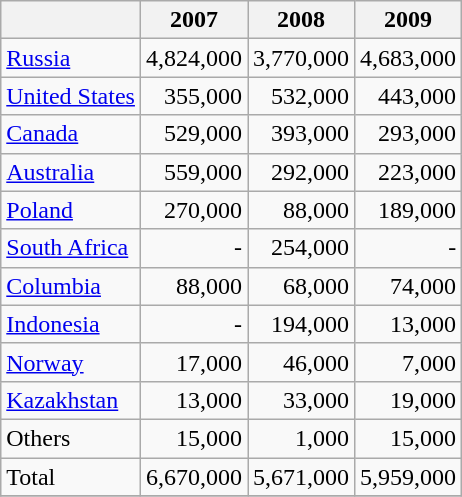<table class="wikitable" style="text-align:right">
<tr>
<th></th>
<th>2007</th>
<th>2008</th>
<th>2009</th>
</tr>
<tr>
<td align="left"><a href='#'>Russia</a></td>
<td>4,824,000</td>
<td>3,770,000</td>
<td>4,683,000</td>
</tr>
<tr>
<td align="left"><a href='#'>United States</a></td>
<td>355,000</td>
<td>532,000</td>
<td>443,000</td>
</tr>
<tr>
<td align="left"><a href='#'>Canada</a></td>
<td>529,000</td>
<td>393,000</td>
<td>293,000</td>
</tr>
<tr>
<td align="left"><a href='#'>Australia</a></td>
<td>559,000</td>
<td>292,000</td>
<td>223,000</td>
</tr>
<tr>
<td align="left"><a href='#'>Poland</a></td>
<td>270,000</td>
<td>88,000</td>
<td>189,000</td>
</tr>
<tr>
<td align="left"><a href='#'>South Africa</a></td>
<td>-</td>
<td>254,000</td>
<td>-</td>
</tr>
<tr>
<td align="left"><a href='#'>Columbia</a></td>
<td>88,000</td>
<td>68,000</td>
<td>74,000</td>
</tr>
<tr>
<td align="left"><a href='#'>Indonesia</a></td>
<td>-</td>
<td>194,000</td>
<td>13,000</td>
</tr>
<tr>
<td align="left"><a href='#'>Norway</a></td>
<td>17,000</td>
<td>46,000</td>
<td>7,000</td>
</tr>
<tr>
<td align="left"><a href='#'>Kazakhstan</a></td>
<td>13,000</td>
<td>33,000</td>
<td>19,000</td>
</tr>
<tr>
<td align="left">Others</td>
<td>15,000</td>
<td>1,000</td>
<td>15,000</td>
</tr>
<tr>
<td align="left">Total</td>
<td>6,670,000</td>
<td>5,671,000</td>
<td>5,959,000</td>
</tr>
<tr>
</tr>
</table>
